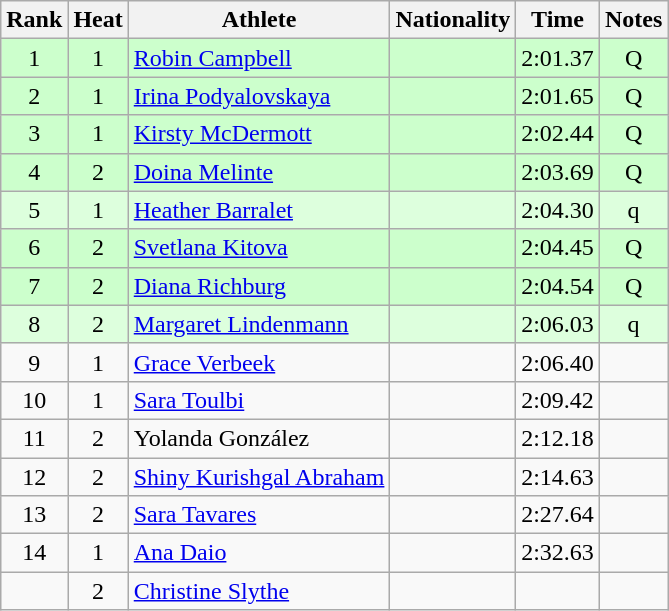<table class="wikitable sortable" style="text-align:center">
<tr>
<th>Rank</th>
<th>Heat</th>
<th>Athlete</th>
<th>Nationality</th>
<th>Time</th>
<th>Notes</th>
</tr>
<tr bgcolor=ccffcc>
<td>1</td>
<td>1</td>
<td align=left><a href='#'>Robin Campbell</a></td>
<td align=left></td>
<td>2:01.37</td>
<td>Q</td>
</tr>
<tr bgcolor=ccffcc>
<td>2</td>
<td>1</td>
<td align=left><a href='#'>Irina Podyalovskaya</a></td>
<td align=left></td>
<td>2:01.65</td>
<td>Q</td>
</tr>
<tr bgcolor=ccffcc>
<td>3</td>
<td>1</td>
<td align=left><a href='#'>Kirsty McDermott</a></td>
<td align=left></td>
<td>2:02.44</td>
<td>Q</td>
</tr>
<tr bgcolor=ccffcc>
<td>4</td>
<td>2</td>
<td align=left><a href='#'>Doina Melinte</a></td>
<td align=left></td>
<td>2:03.69</td>
<td>Q</td>
</tr>
<tr bgcolor=ddffdd>
<td>5</td>
<td>1</td>
<td align=left><a href='#'>Heather Barralet</a></td>
<td align=left></td>
<td>2:04.30</td>
<td>q</td>
</tr>
<tr bgcolor=ccffcc>
<td>6</td>
<td>2</td>
<td align=left><a href='#'>Svetlana Kitova</a></td>
<td align=left></td>
<td>2:04.45</td>
<td>Q</td>
</tr>
<tr bgcolor=ccffcc>
<td>7</td>
<td>2</td>
<td align=left><a href='#'>Diana Richburg</a></td>
<td align=left></td>
<td>2:04.54</td>
<td>Q</td>
</tr>
<tr bgcolor=ddffdd>
<td>8</td>
<td>2</td>
<td align=left><a href='#'>Margaret Lindenmann</a></td>
<td align=left></td>
<td>2:06.03</td>
<td>q</td>
</tr>
<tr>
<td>9</td>
<td>1</td>
<td align=left><a href='#'>Grace Verbeek</a></td>
<td align=left></td>
<td>2:06.40</td>
<td></td>
</tr>
<tr>
<td>10</td>
<td>1</td>
<td align=left><a href='#'>Sara Toulbi</a></td>
<td align=left></td>
<td>2:09.42</td>
<td></td>
</tr>
<tr>
<td>11</td>
<td>2</td>
<td align=left>Yolanda González</td>
<td align=left></td>
<td>2:12.18</td>
<td></td>
</tr>
<tr>
<td>12</td>
<td>2</td>
<td align=left><a href='#'>Shiny Kurishgal Abraham</a></td>
<td align=left></td>
<td>2:14.63</td>
<td></td>
</tr>
<tr>
<td>13</td>
<td>2</td>
<td align=left><a href='#'>Sara Tavares</a></td>
<td align=left></td>
<td>2:27.64</td>
<td></td>
</tr>
<tr>
<td>14</td>
<td>1</td>
<td align=left><a href='#'>Ana Daio</a></td>
<td align=left></td>
<td>2:32.63</td>
<td></td>
</tr>
<tr>
<td></td>
<td>2</td>
<td align=left><a href='#'>Christine Slythe</a></td>
<td align=left></td>
<td></td>
<td></td>
</tr>
</table>
